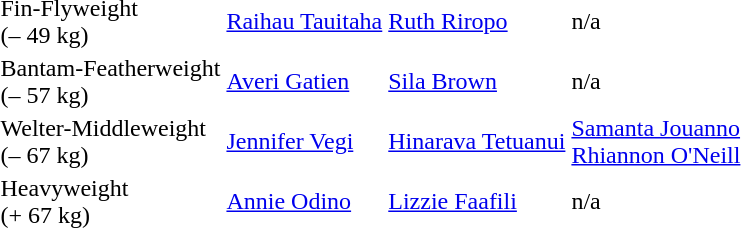<table>
<tr>
<td>Fin-Flyweight <br>(– 49 kg)</td>
<td> <a href='#'>Raihau Tauitaha</a></td>
<td> <a href='#'>Ruth Riropo</a></td>
<td>n/a</td>
</tr>
<tr>
<td>Bantam-Featherweight<br>(– 57 kg)</td>
<td> <a href='#'>Averi Gatien</a></td>
<td> <a href='#'>Sila Brown</a></td>
<td>n/a</td>
</tr>
<tr>
<td>Welter-Middleweight<br>(– 67 kg)</td>
<td> <a href='#'>Jennifer Vegi</a></td>
<td> <a href='#'>Hinarava Tetuanui</a></td>
<td> <a href='#'>Samanta Jouanno</a> <br>  <a href='#'>Rhiannon O'Neill</a></td>
</tr>
<tr>
<td>Heavyweight<br>(+ 67 kg)</td>
<td> <a href='#'>Annie Odino</a></td>
<td> <a href='#'>Lizzie Faafili</a></td>
<td>n/a</td>
</tr>
<tr>
</tr>
</table>
